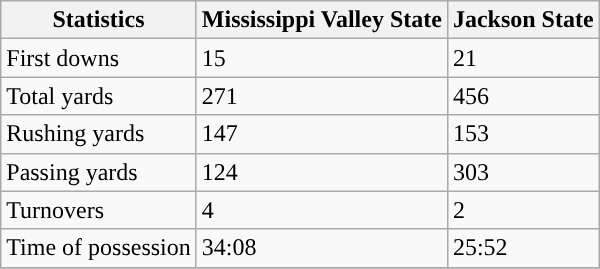<table class="wikitable">
<tr>
<th>Statistics</th>
<th>Mississippi Valley State</th>
<th>Jackson State</th>
</tr>
<tr>
<td>First downs</td>
<td>15</td>
<td>21</td>
</tr>
<tr>
<td>Total yards</td>
<td>271</td>
<td>456</td>
</tr>
<tr>
<td>Rushing yards</td>
<td>147</td>
<td>153</td>
</tr>
<tr>
<td>Passing yards</td>
<td>124</td>
<td>303</td>
</tr>
<tr>
<td>Turnovers</td>
<td>4</td>
<td>2</td>
</tr>
<tr>
<td>Time of possession</td>
<td>34:08</td>
<td>25:52</td>
</tr>
<tr>
</tr>
</table>
